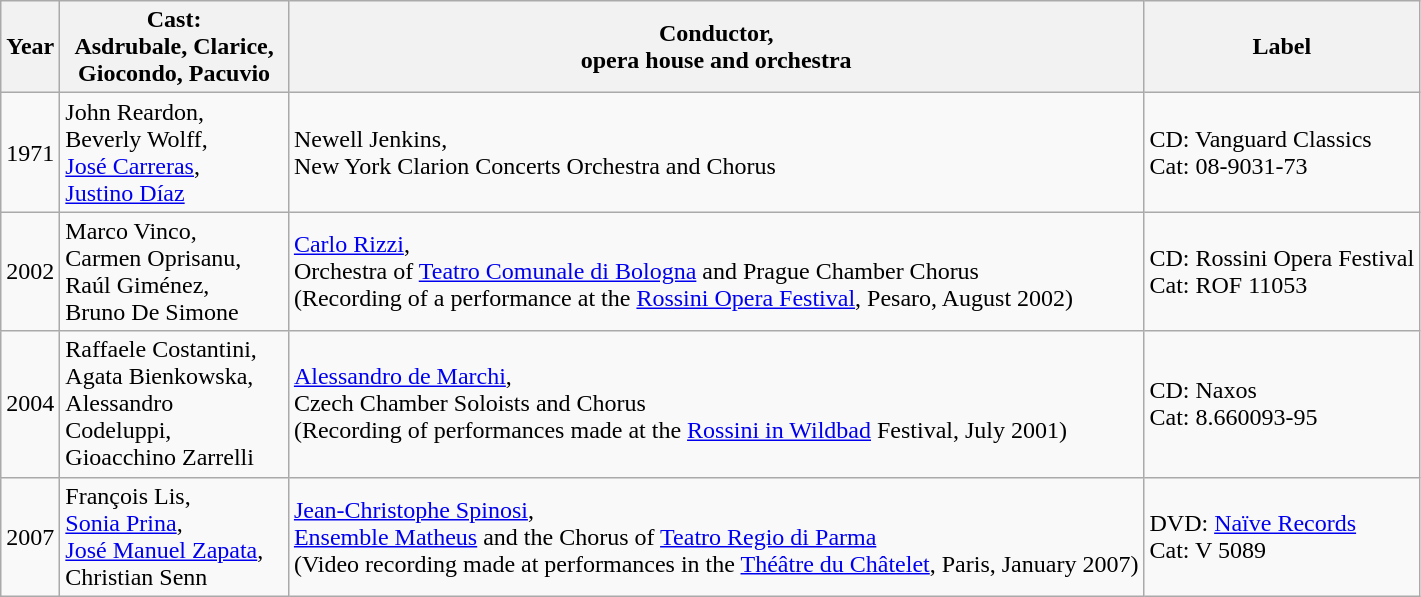<table class="wikitable">
<tr>
<th>Year</th>
<th width="145">Cast:<br>Asdrubale, Clarice, Giocondo, Pacuvio</th>
<th>Conductor,<br>opera house and orchestra</th>
<th>Label</th>
</tr>
<tr>
<td>1971</td>
<td>John Reardon,<br>Beverly Wolff,<br><a href='#'>José Carreras</a>,<br><a href='#'>Justino Díaz</a></td>
<td>Newell Jenkins,<br>New York Clarion Concerts Orchestra and Chorus</td>
<td>CD: Vanguard Classics<br>Cat: 08-9031-73</td>
</tr>
<tr>
<td>2002</td>
<td>Marco Vinco,<br>Carmen Oprisanu,<br>Raúl Giménez,<br>Bruno De Simone</td>
<td><a href='#'>Carlo Rizzi</a>,<br>Orchestra of <a href='#'>Teatro Comunale di Bologna</a> and Prague Chamber Chorus<br>(Recording of a performance at the <a href='#'>Rossini Opera Festival</a>, Pesaro, August 2002)</td>
<td>CD: Rossini Opera Festival<br>Cat: ROF 11053</td>
</tr>
<tr>
<td>2004</td>
<td>Raffaele Costantini,<br>Agata Bienkowska,<br>Alessandro Codeluppi,<br>Gioacchino Zarrelli</td>
<td><a href='#'>Alessandro de Marchi</a>,<br>Czech Chamber Soloists and Chorus<br>(Recording of performances made at the <a href='#'>Rossini in Wildbad</a> Festival, July 2001)</td>
<td>CD: Naxos<br>Cat: 8.660093-95</td>
</tr>
<tr>
<td>2007</td>
<td>François Lis,<br><a href='#'>Sonia Prina</a>,<br><a href='#'>José Manuel Zapata</a>,<br>Christian Senn</td>
<td><a href='#'>Jean-Christophe Spinosi</a>,<br><a href='#'>Ensemble Matheus</a> and the Chorus of <a href='#'>Teatro Regio di Parma</a><br>(Video recording made at performances in the <a href='#'>Théâtre du Châtelet</a>, Paris, January 2007)</td>
<td>DVD: <a href='#'>Naïve Records</a><br>Cat: V 5089</td>
</tr>
</table>
